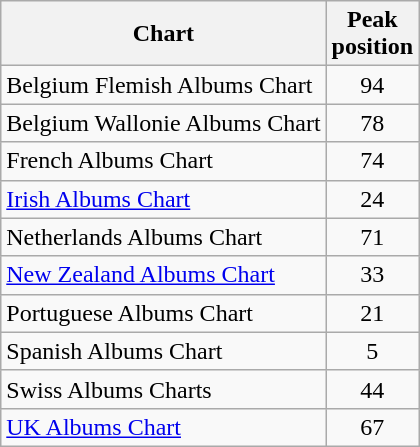<table class="wikitable sortable">
<tr>
<th align="left">Chart</th>
<th align="left">Peak<br>position</th>
</tr>
<tr>
<td>Belgium Flemish Albums Chart</td>
<td align="center">94</td>
</tr>
<tr>
<td>Belgium Wallonie Albums Chart</td>
<td align="center">78</td>
</tr>
<tr>
<td>French Albums Chart</td>
<td align="center">74</td>
</tr>
<tr>
<td><a href='#'>Irish Albums Chart</a></td>
<td align="center">24</td>
</tr>
<tr>
<td>Netherlands Albums Chart</td>
<td align="center">71</td>
</tr>
<tr>
<td><a href='#'>New Zealand Albums Chart</a></td>
<td align="center">33</td>
</tr>
<tr>
<td>Portuguese Albums Chart</td>
<td align="center">21</td>
</tr>
<tr>
<td>Spanish Albums Chart</td>
<td align="center">5</td>
</tr>
<tr>
<td>Swiss Albums Charts</td>
<td align="center">44</td>
</tr>
<tr>
<td><a href='#'>UK Albums Chart</a></td>
<td align="center">67</td>
</tr>
</table>
